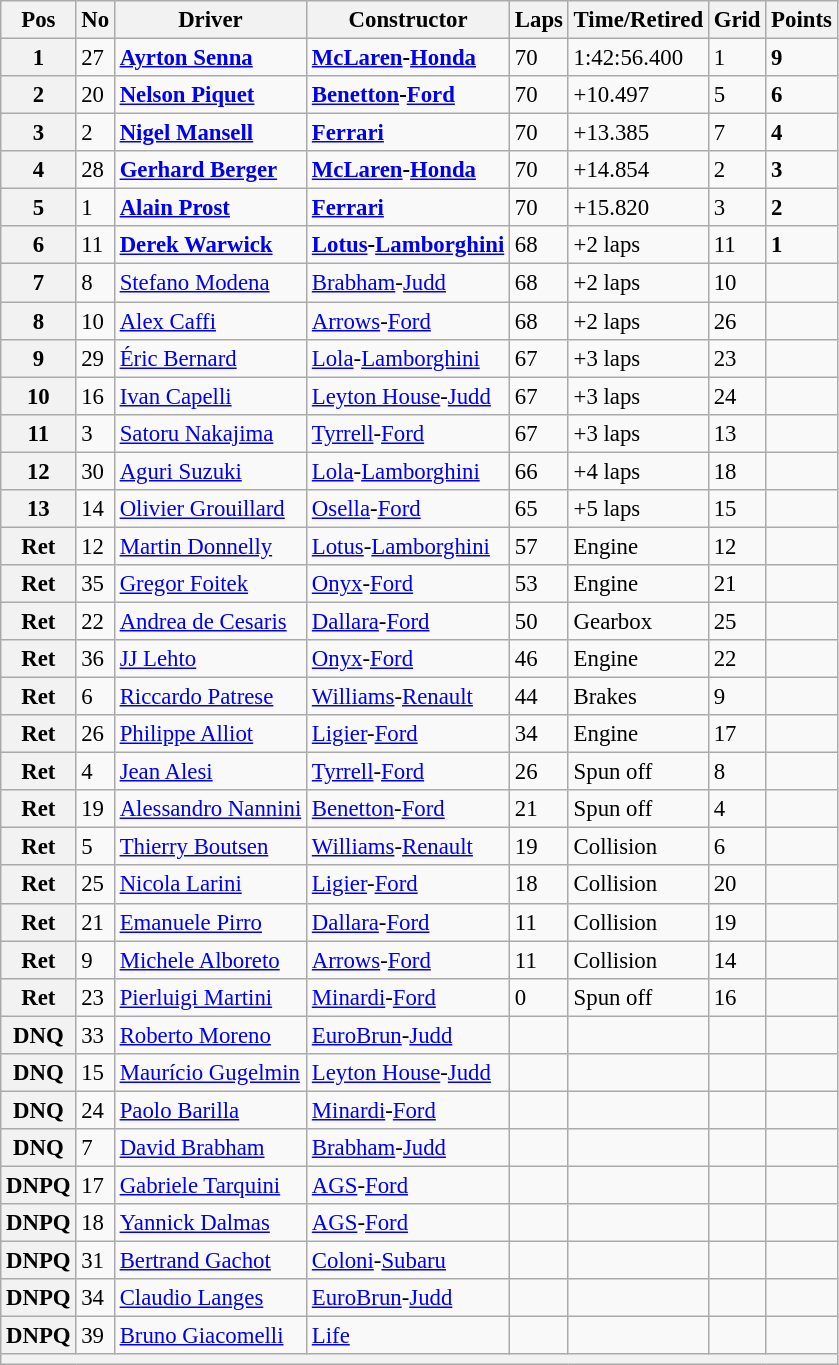<table class="wikitable" style="font-size: 95%;">
<tr>
<th>Pos</th>
<th>No</th>
<th>Driver</th>
<th>Constructor</th>
<th>Laps</th>
<th>Time/Retired</th>
<th>Grid</th>
<th>Points</th>
</tr>
<tr>
<th>1</th>
<td>27</td>
<td> <strong><a href='#'>Ayrton Senna</a></strong></td>
<td><strong><a href='#'>McLaren</a>-<a href='#'>Honda</a></strong></td>
<td>70</td>
<td>1:42:56.400</td>
<td>1</td>
<td><strong>9</strong></td>
</tr>
<tr>
<th>2</th>
<td>20</td>
<td> <strong><a href='#'>Nelson Piquet</a></strong></td>
<td><strong><a href='#'>Benetton</a>-<a href='#'>Ford</a></strong></td>
<td>70</td>
<td>+10.497</td>
<td>5</td>
<td><strong>6</strong></td>
</tr>
<tr>
<th>3</th>
<td>2</td>
<td> <strong><a href='#'>Nigel Mansell</a></strong></td>
<td><strong><a href='#'>Ferrari</a></strong></td>
<td>70</td>
<td>+13.385</td>
<td>7</td>
<td><strong>4</strong></td>
</tr>
<tr>
<th>4</th>
<td>28</td>
<td> <strong><a href='#'>Gerhard Berger</a></strong></td>
<td><strong><a href='#'>McLaren</a>-<a href='#'>Honda</a></strong></td>
<td>70</td>
<td>+14.854</td>
<td>2</td>
<td><strong>3</strong></td>
</tr>
<tr>
<th>5</th>
<td>1</td>
<td> <strong><a href='#'>Alain Prost</a></strong></td>
<td><strong><a href='#'>Ferrari</a></strong></td>
<td>70</td>
<td>+15.820</td>
<td>3</td>
<td><strong>2</strong></td>
</tr>
<tr>
<th>6</th>
<td>11</td>
<td> <strong><a href='#'>Derek Warwick</a></strong></td>
<td><strong><a href='#'>Lotus</a>-<a href='#'>Lamborghini</a></strong></td>
<td>68</td>
<td>+2 laps</td>
<td>11</td>
<td><strong>1</strong></td>
</tr>
<tr>
<th>7</th>
<td>8</td>
<td> <a href='#'>Stefano Modena</a></td>
<td><a href='#'>Brabham</a>-<a href='#'>Judd</a></td>
<td>68</td>
<td>+2 laps</td>
<td>10</td>
<td></td>
</tr>
<tr>
<th>8</th>
<td>10</td>
<td> <a href='#'>Alex Caffi</a></td>
<td><a href='#'>Arrows</a>-<a href='#'>Ford</a></td>
<td>68</td>
<td>+2 laps</td>
<td>26</td>
<td></td>
</tr>
<tr>
<th>9</th>
<td>29</td>
<td> <a href='#'>Éric Bernard</a></td>
<td><a href='#'>Lola</a>-<a href='#'>Lamborghini</a></td>
<td>67</td>
<td>+3 laps</td>
<td>23</td>
<td></td>
</tr>
<tr>
<th>10</th>
<td>16</td>
<td> <a href='#'>Ivan Capelli</a></td>
<td><a href='#'>Leyton House</a>-<a href='#'>Judd</a></td>
<td>67</td>
<td>+3 laps</td>
<td>24</td>
<td></td>
</tr>
<tr>
<th>11</th>
<td>3</td>
<td> <a href='#'>Satoru Nakajima</a></td>
<td><a href='#'>Tyrrell</a>-<a href='#'>Ford</a></td>
<td>67</td>
<td>+3 laps</td>
<td>13</td>
<td></td>
</tr>
<tr>
<th>12</th>
<td>30</td>
<td> <a href='#'>Aguri Suzuki</a></td>
<td><a href='#'>Lola</a>-<a href='#'>Lamborghini</a></td>
<td>66</td>
<td>+4 laps</td>
<td>18</td>
<td></td>
</tr>
<tr>
<th>13</th>
<td>14</td>
<td> <a href='#'>Olivier Grouillard</a></td>
<td><a href='#'>Osella</a>-<a href='#'>Ford</a></td>
<td>65</td>
<td>+5 laps</td>
<td>15</td>
<td></td>
</tr>
<tr>
<th>Ret</th>
<td>12</td>
<td> <a href='#'>Martin Donnelly</a></td>
<td><a href='#'>Lotus</a>-<a href='#'>Lamborghini</a></td>
<td>57</td>
<td>Engine</td>
<td>12</td>
<td></td>
</tr>
<tr>
<th>Ret</th>
<td>35</td>
<td> <a href='#'>Gregor Foitek</a></td>
<td><a href='#'>Onyx</a>-<a href='#'>Ford</a></td>
<td>53</td>
<td>Engine</td>
<td>21</td>
<td></td>
</tr>
<tr>
<th>Ret</th>
<td>22</td>
<td> <a href='#'>Andrea de Cesaris</a></td>
<td><a href='#'>Dallara</a>-<a href='#'>Ford</a></td>
<td>50</td>
<td>Gearbox</td>
<td>25</td>
<td></td>
</tr>
<tr>
<th>Ret</th>
<td>36</td>
<td> <a href='#'>JJ Lehto</a></td>
<td><a href='#'>Onyx</a>-<a href='#'>Ford</a></td>
<td>46</td>
<td>Engine</td>
<td>22</td>
<td></td>
</tr>
<tr>
<th>Ret</th>
<td>6</td>
<td> <a href='#'>Riccardo Patrese</a></td>
<td><a href='#'>Williams</a>-<a href='#'>Renault</a></td>
<td>44</td>
<td>Brakes</td>
<td>9</td>
<td></td>
</tr>
<tr>
<th>Ret</th>
<td>26</td>
<td> <a href='#'>Philippe Alliot</a></td>
<td><a href='#'>Ligier</a>-<a href='#'>Ford</a></td>
<td>34</td>
<td>Engine</td>
<td>17</td>
<td></td>
</tr>
<tr>
<th>Ret</th>
<td>4</td>
<td> <a href='#'>Jean Alesi</a></td>
<td><a href='#'>Tyrrell</a>-<a href='#'>Ford</a></td>
<td>26</td>
<td>Spun off</td>
<td>8</td>
<td></td>
</tr>
<tr>
<th>Ret</th>
<td>19</td>
<td> <a href='#'>Alessandro Nannini</a></td>
<td><a href='#'>Benetton</a>-<a href='#'>Ford</a></td>
<td>21</td>
<td>Spun off</td>
<td>4</td>
<td></td>
</tr>
<tr>
<th>Ret</th>
<td>5</td>
<td> <a href='#'>Thierry Boutsen</a></td>
<td><a href='#'>Williams</a>-<a href='#'>Renault</a></td>
<td>19</td>
<td>Collision</td>
<td>6</td>
<td></td>
</tr>
<tr>
<th>Ret</th>
<td>25</td>
<td> <a href='#'>Nicola Larini</a></td>
<td><a href='#'>Ligier</a>-<a href='#'>Ford</a></td>
<td>18</td>
<td>Collision</td>
<td>20</td>
<td></td>
</tr>
<tr>
<th>Ret</th>
<td>21</td>
<td> <a href='#'>Emanuele Pirro</a></td>
<td><a href='#'>Dallara</a>-<a href='#'>Ford</a></td>
<td>11</td>
<td>Collision</td>
<td>19</td>
<td></td>
</tr>
<tr>
<th>Ret</th>
<td>9</td>
<td> <a href='#'>Michele Alboreto</a></td>
<td><a href='#'>Arrows</a>-<a href='#'>Ford</a></td>
<td>11</td>
<td>Collision</td>
<td>14</td>
<td></td>
</tr>
<tr>
<th>Ret</th>
<td>23</td>
<td> <a href='#'>Pierluigi Martini</a></td>
<td><a href='#'>Minardi</a>-<a href='#'>Ford</a></td>
<td>0</td>
<td>Spun off</td>
<td>16</td>
<td></td>
</tr>
<tr>
<th>DNQ</th>
<td>33</td>
<td> <a href='#'>Roberto Moreno</a></td>
<td><a href='#'>EuroBrun</a>-<a href='#'>Judd</a></td>
<td></td>
<td></td>
<td></td>
<td></td>
</tr>
<tr>
<th>DNQ</th>
<td>15</td>
<td> <a href='#'>Maurício Gugelmin</a></td>
<td><a href='#'>Leyton House</a>-<a href='#'>Judd</a></td>
<td></td>
<td></td>
<td></td>
<td></td>
</tr>
<tr>
<th>DNQ</th>
<td>24</td>
<td> <a href='#'>Paolo Barilla</a></td>
<td><a href='#'>Minardi</a>-<a href='#'>Ford</a></td>
<td></td>
<td></td>
<td></td>
<td></td>
</tr>
<tr>
<th>DNQ</th>
<td>7</td>
<td> <a href='#'>David Brabham</a></td>
<td><a href='#'>Brabham</a>-<a href='#'>Judd</a></td>
<td></td>
<td></td>
<td></td>
<td></td>
</tr>
<tr>
<th>DNPQ</th>
<td>17</td>
<td> <a href='#'>Gabriele Tarquini</a></td>
<td><a href='#'>AGS</a>-<a href='#'>Ford</a></td>
<td></td>
<td></td>
<td></td>
<td></td>
</tr>
<tr>
<th>DNPQ</th>
<td>18</td>
<td> <a href='#'>Yannick Dalmas</a></td>
<td><a href='#'>AGS</a>-<a href='#'>Ford</a></td>
<td></td>
<td></td>
<td></td>
<td></td>
</tr>
<tr>
<th>DNPQ</th>
<td>31</td>
<td> <a href='#'>Bertrand Gachot</a></td>
<td><a href='#'>Coloni</a>-<a href='#'>Subaru</a></td>
<td></td>
<td></td>
<td></td>
<td></td>
</tr>
<tr>
<th>DNPQ</th>
<td>34</td>
<td> <a href='#'>Claudio Langes</a></td>
<td><a href='#'>EuroBrun</a>-<a href='#'>Judd</a></td>
<td></td>
<td></td>
<td></td>
<td></td>
</tr>
<tr>
<th>DNPQ</th>
<td>39</td>
<td> <a href='#'>Bruno Giacomelli</a></td>
<td><a href='#'>Life</a></td>
<td></td>
<td></td>
<td></td>
<td></td>
</tr>
<tr>
<th colspan="8"></th>
</tr>
</table>
